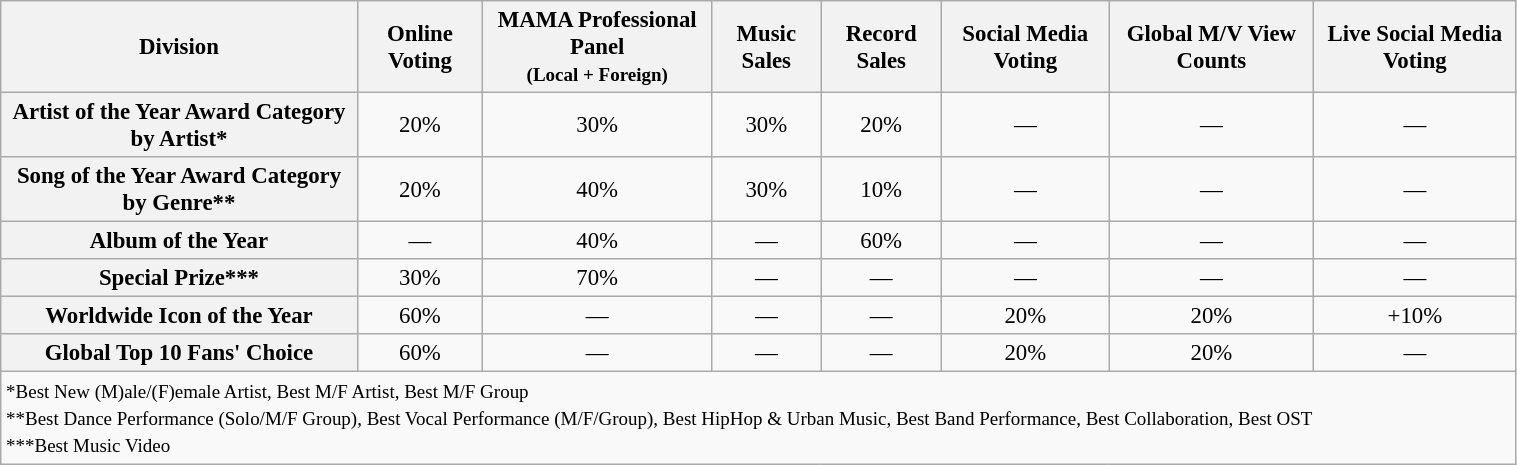<table class="wikitable"  style="width:80%; text-align:center; font-size:95%">
<tr>
<th>Division</th>
<th>Online Voting</th>
<th>MAMA Professional Panel <br><small>(Local + Foreign)</small></th>
<th>Music Sales</th>
<th>Record Sales</th>
<th>Social Media Voting</th>
<th>Global M/V View Counts</th>
<th>Live Social Media Voting</th>
</tr>
<tr>
<th>Artist of the Year Award Category by Artist*</th>
<td>20%</td>
<td>30%</td>
<td>30%</td>
<td>20%</td>
<td>—</td>
<td>—</td>
<td>—</td>
</tr>
<tr>
<th>Song of the Year Award Category by Genre**</th>
<td>20%</td>
<td>40%</td>
<td>30%</td>
<td>10%</td>
<td>—</td>
<td>—</td>
<td>—</td>
</tr>
<tr>
<th>Album of the Year</th>
<td>—</td>
<td>40%</td>
<td>—</td>
<td>60%</td>
<td>—</td>
<td>—</td>
<td>—</td>
</tr>
<tr>
<th>Special Prize***</th>
<td>30%</td>
<td>70%</td>
<td>—</td>
<td>—</td>
<td>—</td>
<td>—</td>
<td>—</td>
</tr>
<tr>
<th>Worldwide Icon of the Year</th>
<td>60%</td>
<td>—</td>
<td>—</td>
<td>—</td>
<td>20%</td>
<td>20%</td>
<td>+10%</td>
</tr>
<tr>
<th>Global Top 10 Fans' Choice</th>
<td>60%</td>
<td>—</td>
<td>—</td>
<td>—</td>
<td>20%</td>
<td>20%</td>
<td>—</td>
</tr>
<tr>
<td colspan=8 align=left><small>*Best New (M)ale/(F)emale Artist, Best M/F Artist, Best M/F Group<br>**Best Dance Performance (Solo/M/F Group), Best Vocal Performance (M/F/Group), Best HipHop & Urban Music, Best Band Performance, Best Collaboration, Best OST<br>***Best Music Video</small></td>
</tr>
</table>
